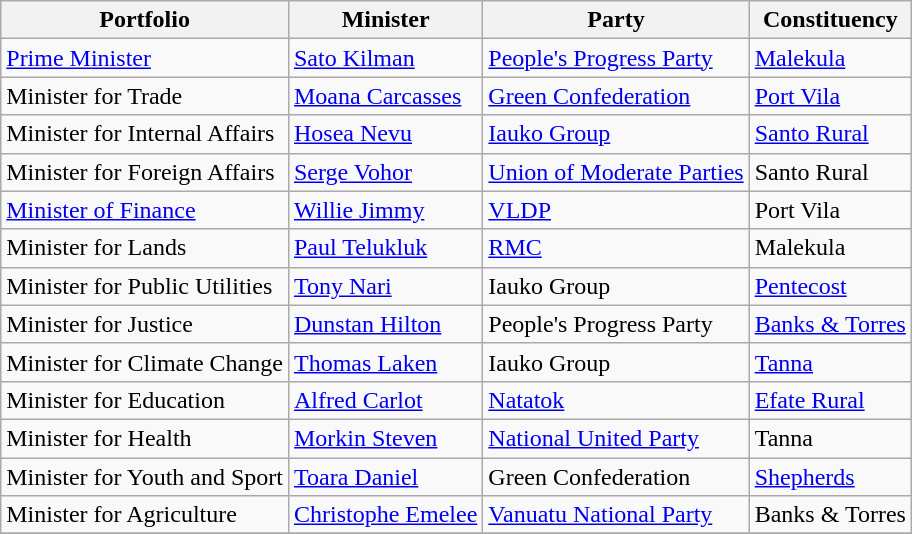<table class="wikitable">
<tr>
<th>Portfolio</th>
<th>Minister</th>
<th>Party</th>
<th>Constituency</th>
</tr>
<tr>
<td><a href='#'>Prime Minister</a></td>
<td><a href='#'>Sato Kilman</a></td>
<td><a href='#'>People's Progress Party</a></td>
<td><a href='#'>Malekula</a></td>
</tr>
<tr>
<td>Minister for Trade</td>
<td><a href='#'>Moana Carcasses</a></td>
<td><a href='#'>Green Confederation</a></td>
<td><a href='#'>Port Vila</a></td>
</tr>
<tr>
<td>Minister for Internal Affairs</td>
<td><a href='#'>Hosea Nevu</a></td>
<td><a href='#'>Iauko Group</a></td>
<td><a href='#'>Santo Rural</a></td>
</tr>
<tr>
<td>Minister for Foreign Affairs</td>
<td><a href='#'>Serge Vohor</a></td>
<td><a href='#'>Union of Moderate Parties</a></td>
<td>Santo Rural</td>
</tr>
<tr>
<td><a href='#'>Minister of Finance</a></td>
<td><a href='#'>Willie Jimmy</a></td>
<td><a href='#'>VLDP</a></td>
<td>Port Vila</td>
</tr>
<tr>
<td>Minister for Lands</td>
<td><a href='#'>Paul Telukluk</a></td>
<td><a href='#'>RMC</a></td>
<td>Malekula</td>
</tr>
<tr>
<td>Minister for Public Utilities</td>
<td><a href='#'>Tony Nari</a></td>
<td>Iauko Group</td>
<td><a href='#'>Pentecost</a></td>
</tr>
<tr>
<td>Minister for Justice</td>
<td><a href='#'>Dunstan Hilton</a></td>
<td>People's Progress Party</td>
<td><a href='#'>Banks & Torres</a></td>
</tr>
<tr>
<td>Minister for Climate Change</td>
<td><a href='#'>Thomas Laken</a></td>
<td>Iauko Group</td>
<td><a href='#'>Tanna</a></td>
</tr>
<tr>
<td>Minister for Education</td>
<td><a href='#'>Alfred Carlot</a></td>
<td><a href='#'>Natatok</a></td>
<td><a href='#'>Efate Rural</a></td>
</tr>
<tr>
<td>Minister for Health</td>
<td><a href='#'>Morkin Steven</a></td>
<td><a href='#'>National United Party</a></td>
<td>Tanna</td>
</tr>
<tr>
<td>Minister for Youth and Sport</td>
<td><a href='#'>Toara Daniel</a></td>
<td>Green Confederation</td>
<td><a href='#'>Shepherds</a></td>
</tr>
<tr>
<td>Minister for Agriculture</td>
<td><a href='#'>Christophe Emelee</a></td>
<td><a href='#'>Vanuatu National Party</a></td>
<td>Banks & Torres</td>
</tr>
<tr>
</tr>
</table>
